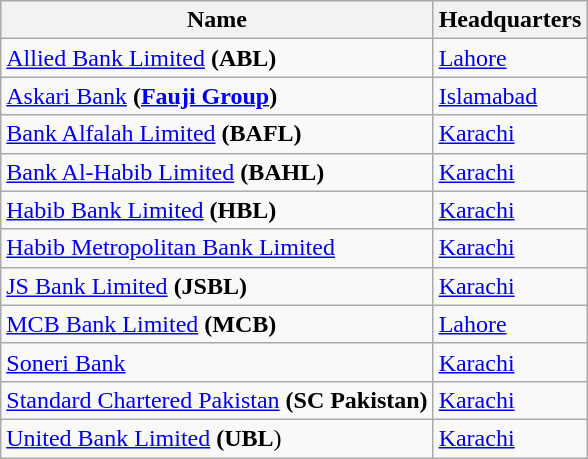<table class="wikitable sortable">
<tr>
<th>Name</th>
<th>Headquarters</th>
</tr>
<tr>
<td><a href='#'>Allied Bank Limited</a> <strong>(ABL)</strong></td>
<td><a href='#'>Lahore</a></td>
</tr>
<tr>
<td><a href='#'>Askari Bank</a> <strong>(<a href='#'>Fauji Group</a>)</strong></td>
<td><a href='#'>Islamabad</a></td>
</tr>
<tr>
<td><a href='#'>Bank Alfalah Limited</a> <strong>(BAFL)</strong></td>
<td><a href='#'>Karachi</a></td>
</tr>
<tr>
<td><a href='#'>Bank Al-Habib Limited</a> <strong>(BAHL)</strong></td>
<td><a href='#'>Karachi</a></td>
</tr>
<tr>
<td><a href='#'>Habib Bank Limited</a> <strong>(HBL)</strong></td>
<td><a href='#'>Karachi</a></td>
</tr>
<tr>
<td><a href='#'>Habib Metropolitan Bank Limited</a></td>
<td><a href='#'>Karachi</a></td>
</tr>
<tr>
<td><a href='#'>JS Bank Limited</a> <strong>(JSBL)</strong></td>
<td><a href='#'>Karachi</a></td>
</tr>
<tr>
<td><a href='#'>MCB Bank Limited</a> <strong>(MCB)</strong></td>
<td><a href='#'>Lahore</a></td>
</tr>
<tr>
<td><a href='#'>Soneri Bank</a></td>
<td><a href='#'>Karachi</a></td>
</tr>
<tr>
<td><a href='#'>Standard Chartered Pakistan</a> <strong>(SC Pakistan)</strong></td>
<td><a href='#'>Karachi</a></td>
</tr>
<tr>
<td><a href='#'>United Bank Limited</a> <strong>(UBL</strong>)</td>
<td><a href='#'>Karachi</a></td>
</tr>
</table>
